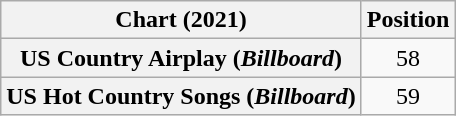<table class="wikitable sortable plainrowheaders" style="text-align:center">
<tr>
<th scope="col">Chart (2021)</th>
<th scope="col">Position</th>
</tr>
<tr>
<th scope="row">US Country Airplay (<em>Billboard</em>)</th>
<td>58</td>
</tr>
<tr>
<th scope="row">US Hot Country Songs (<em>Billboard</em>)</th>
<td>59</td>
</tr>
</table>
